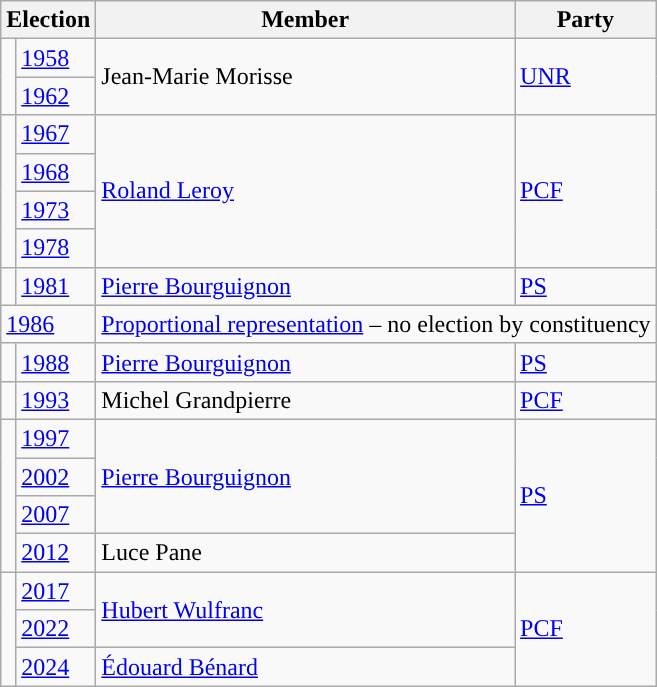<table class="wikitable">
<tr>
<th colspan=2>Election</th>
<th>Member</th>
<th>Party</th>
</tr>
<tr>
<td rowspan="2" style="color:inherit;background-color: "></td>
<td><a href='#'>1958</a></td>
<td rowspan="2">Jean-Marie Morisse</td>
<td rowspan="2"><a href='#'>UNR</a></td>
</tr>
<tr>
<td><a href='#'>1962</a></td>
</tr>
<tr>
<td rowspan="4" style="color:inherit;background-color: "></td>
<td><a href='#'>1967</a></td>
<td rowspan="4"><a href='#'>Roland Leroy</a></td>
<td rowspan="4"><a href='#'>PCF</a></td>
</tr>
<tr>
<td><a href='#'>1968</a></td>
</tr>
<tr>
<td><a href='#'>1973</a></td>
</tr>
<tr>
<td><a href='#'>1978</a></td>
</tr>
<tr>
<td style="color:inherit;background-color: "></td>
<td><a href='#'>1981</a></td>
<td><a href='#'>Pierre Bourguignon</a></td>
<td><a href='#'>PS</a></td>
</tr>
<tr>
<td colspan="2"><a href='#'>1986</a></td>
<td colspan="2"><a href='#'>Proportional representation</a> – no election by constituency</td>
</tr>
<tr>
<td style="background-color: "></td>
<td><a href='#'>1988</a></td>
<td><a href='#'>Pierre Bourguignon</a></td>
<td><a href='#'>PS</a></td>
</tr>
<tr>
<td style="background-color: "></td>
<td><a href='#'>1993</a></td>
<td>Michel Grandpierre</td>
<td><a href='#'>PCF</a></td>
</tr>
<tr>
<td rowspan="4" style="background-color: "></td>
<td><a href='#'>1997</a></td>
<td rowspan="3"><a href='#'>Pierre Bourguignon</a></td>
<td rowspan="4"><a href='#'>PS</a></td>
</tr>
<tr>
<td><a href='#'>2002</a></td>
</tr>
<tr>
<td><a href='#'>2007</a></td>
</tr>
<tr>
<td><a href='#'>2012</a></td>
<td>Luce Pane</td>
</tr>
<tr>
<td rowspan="3" style="background-color: "></td>
<td><a href='#'>2017</a></td>
<td rowspan="2"><a href='#'>Hubert Wulfranc</a></td>
<td rowspan="3"><a href='#'>PCF</a></td>
</tr>
<tr>
<td><a href='#'>2022</a></td>
</tr>
<tr>
<td><a href='#'>2024</a></td>
<td><a href='#'>Édouard Bénard</a></td>
</tr>
</table>
